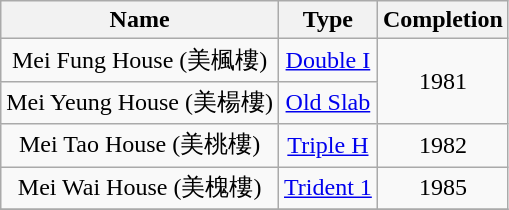<table class="wikitable" style="text-align: center">
<tr>
<th>Name</th>
<th>Type</th>
<th>Completion</th>
</tr>
<tr>
<td>Mei Fung House (美楓樓)</td>
<td rowspan="1"><a href='#'>Double I</a></td>
<td rowspan="2">1981</td>
</tr>
<tr>
<td>Mei Yeung House (美楊樓)</td>
<td rowspan="1"><a href='#'>Old Slab</a></td>
</tr>
<tr>
<td>Mei Tao House (美桃樓)</td>
<td rowspan="1"><a href='#'>Triple H</a></td>
<td rowspan="1">1982</td>
</tr>
<tr>
<td>Mei Wai House (美槐樓)</td>
<td rowspan="1"><a href='#'>Trident 1</a></td>
<td rowspan="1">1985</td>
</tr>
<tr>
</tr>
</table>
